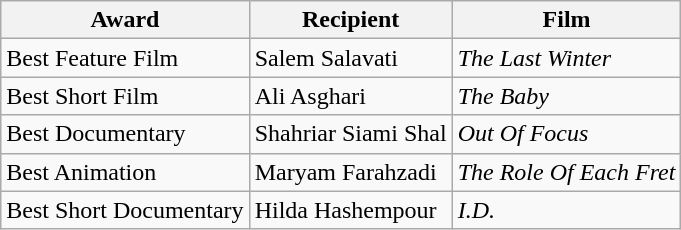<table class="wikitable">
<tr>
<th>Award</th>
<th>Recipient</th>
<th>Film</th>
</tr>
<tr>
<td>Best Feature Film</td>
<td>Salem Salavati</td>
<td><em>The Last Winter</em></td>
</tr>
<tr>
<td>Best Short Film</td>
<td>Ali Asghari</td>
<td><em>The Baby</em></td>
</tr>
<tr>
<td>Best Documentary</td>
<td>Shahriar Siami Shal</td>
<td><em>Out Of Focus</em></td>
</tr>
<tr>
<td>Best Animation</td>
<td>Maryam Farahzadi</td>
<td><em>The Role Of Each Fret</em></td>
</tr>
<tr>
<td>Best Short Documentary</td>
<td>Hilda Hashempour</td>
<td><em>I.D.</em></td>
</tr>
</table>
